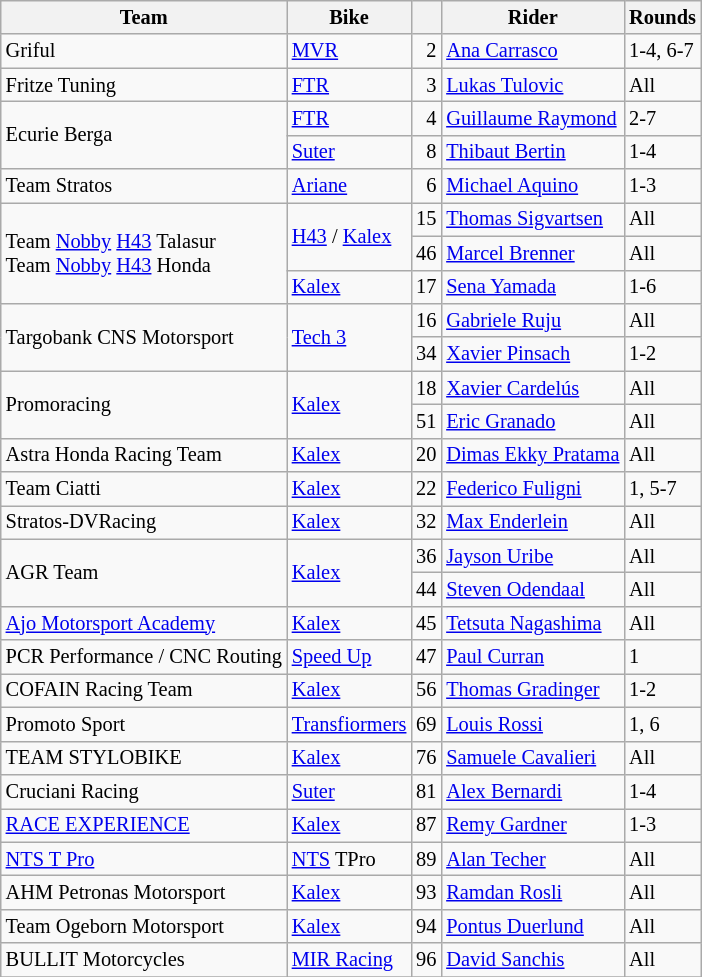<table class="wikitable" style="font-size: 85%">
<tr>
<th>Team</th>
<th>Bike</th>
<th></th>
<th>Rider</th>
<th>Rounds</th>
</tr>
<tr>
<td> Griful</td>
<td><a href='#'>MVR</a></td>
<td align=right>2</td>
<td> <a href='#'>Ana Carrasco</a></td>
<td>1-4, 6-7</td>
</tr>
<tr>
<td> Fritze Tuning</td>
<td><a href='#'>FTR</a></td>
<td align=right>3</td>
<td> <a href='#'>Lukas Tulovic</a></td>
<td>All</td>
</tr>
<tr>
<td rowspan=2> Ecurie Berga</td>
<td><a href='#'>FTR</a></td>
<td align=right>4</td>
<td> <a href='#'>Guillaume Raymond</a></td>
<td>2-7</td>
</tr>
<tr>
<td><a href='#'>Suter</a></td>
<td align=right>8</td>
<td> <a href='#'>Thibaut Bertin</a></td>
<td>1-4</td>
</tr>
<tr>
<td> Team Stratos</td>
<td><a href='#'>Ariane</a></td>
<td align=right>6</td>
<td> <a href='#'>Michael Aquino</a></td>
<td>1-3</td>
</tr>
<tr>
<td rowspan=3> Team <a href='#'>Nobby</a> <a href='#'>H43</a> Talasur<br> Team <a href='#'>Nobby</a> <a href='#'>H43</a> Honda</td>
<td rowspan=2><a href='#'>H43</a> / <a href='#'>Kalex</a></td>
<td align=right>15</td>
<td> <a href='#'>Thomas Sigvartsen</a></td>
<td>All</td>
</tr>
<tr>
<td align=right>46</td>
<td> <a href='#'>Marcel Brenner</a></td>
<td>All</td>
</tr>
<tr>
<td><a href='#'>Kalex</a></td>
<td align=right>17</td>
<td> <a href='#'>Sena Yamada</a></td>
<td>1-6</td>
</tr>
<tr>
<td rowspan=2> Targobank CNS Motorsport</td>
<td rowspan=2><a href='#'>Tech 3</a></td>
<td align=right>16</td>
<td> <a href='#'>Gabriele Ruju</a></td>
<td>All</td>
</tr>
<tr>
<td align=right>34</td>
<td> <a href='#'>Xavier Pinsach</a></td>
<td>1-2</td>
</tr>
<tr>
<td rowspan=2> Promoracing</td>
<td rowspan=2><a href='#'>Kalex</a></td>
<td align=right>18</td>
<td> <a href='#'>Xavier Cardelús</a></td>
<td>All</td>
</tr>
<tr>
<td align=right>51</td>
<td> <a href='#'>Eric Granado</a></td>
<td>All</td>
</tr>
<tr>
<td> Astra Honda Racing Team</td>
<td><a href='#'>Kalex</a></td>
<td align=right>20</td>
<td> <a href='#'>Dimas Ekky Pratama</a></td>
<td>All</td>
</tr>
<tr>
<td> Team Ciatti</td>
<td><a href='#'>Kalex</a></td>
<td align=right>22</td>
<td> <a href='#'>Federico Fuligni</a></td>
<td>1, 5-7</td>
</tr>
<tr>
<td> Stratos-DVRacing</td>
<td><a href='#'>Kalex</a></td>
<td align=right>32</td>
<td> <a href='#'>Max Enderlein</a></td>
<td>All</td>
</tr>
<tr>
<td rowspan=2> AGR Team</td>
<td rowspan=2><a href='#'>Kalex</a></td>
<td align=right>36</td>
<td> <a href='#'>Jayson Uribe</a></td>
<td>All</td>
</tr>
<tr>
<td align=right>44</td>
<td> <a href='#'>Steven Odendaal</a></td>
<td>All</td>
</tr>
<tr>
<td> <a href='#'>Ajo Motorsport Academy</a></td>
<td><a href='#'>Kalex</a></td>
<td align=right>45</td>
<td> <a href='#'>Tetsuta Nagashima</a></td>
<td>All</td>
</tr>
<tr>
<td> PCR Performance / CNC Routing</td>
<td><a href='#'>Speed Up</a></td>
<td align=right>47</td>
<td> <a href='#'>Paul Curran</a></td>
<td>1</td>
</tr>
<tr>
<td> COFAIN Racing Team</td>
<td><a href='#'>Kalex</a></td>
<td align=right>56</td>
<td> <a href='#'>Thomas Gradinger</a></td>
<td>1-2</td>
</tr>
<tr>
<td> Promoto Sport</td>
<td><a href='#'>Transfiormers</a></td>
<td align=right>69</td>
<td> <a href='#'>Louis Rossi</a></td>
<td>1, 6</td>
</tr>
<tr>
<td> TEAM STYLOBIKE</td>
<td><a href='#'>Kalex</a></td>
<td align=right>76</td>
<td> <a href='#'>Samuele Cavalieri</a></td>
<td>All</td>
</tr>
<tr>
<td> Cruciani Racing</td>
<td><a href='#'>Suter</a></td>
<td align=right>81</td>
<td> <a href='#'>Alex Bernardi</a></td>
<td>1-4</td>
</tr>
<tr>
<td> <a href='#'>RACE EXPERIENCE</a></td>
<td><a href='#'>Kalex</a></td>
<td align=right>87</td>
<td> <a href='#'>Remy Gardner</a></td>
<td>1-3</td>
</tr>
<tr>
<td> <a href='#'>NTS T Pro</a></td>
<td><a href='#'>NTS</a> TPro</td>
<td align=right>89</td>
<td> <a href='#'>Alan Techer</a></td>
<td>All</td>
</tr>
<tr>
<td> AHM Petronas Motorsport</td>
<td><a href='#'>Kalex</a></td>
<td align=right>93</td>
<td> <a href='#'>Ramdan Rosli</a></td>
<td>All</td>
</tr>
<tr>
<td> Team Ogeborn Motorsport</td>
<td><a href='#'>Kalex</a></td>
<td align=right>94</td>
<td> <a href='#'>Pontus Duerlund</a></td>
<td>All</td>
</tr>
<tr>
<td> BULLIT Motorcycles</td>
<td><a href='#'>MIR Racing</a></td>
<td align=right>96</td>
<td> <a href='#'>David Sanchis</a></td>
<td>All</td>
</tr>
<tr>
</tr>
</table>
